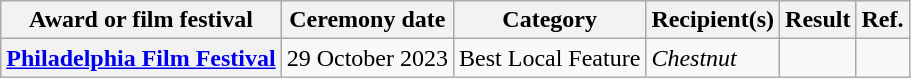<table class="wikitable sortable plainrowheaders">
<tr>
<th scope="col">Award or film festival</th>
<th scope="col">Ceremony date</th>
<th scope="col">Category</th>
<th scope="col">Recipient(s)</th>
<th scope="col">Result</th>
<th scope="col">Ref.</th>
</tr>
<tr>
<th scope="row"><a href='#'>Philadelphia Film Festival</a></th>
<td>29 October 2023</td>
<td>Best Local Feature</td>
<td><em>Chestnut</em></td>
<td></td>
<td align="center"></td>
</tr>
</table>
